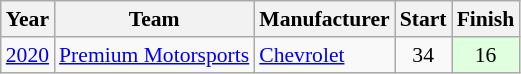<table class="wikitable" style="font-size: 90%;">
<tr>
<th>Year</th>
<th>Team</th>
<th>Manufacturer</th>
<th>Start</th>
<th>Finish</th>
</tr>
<tr>
<td><a href='#'>2020</a></td>
<td><a href='#'>Premium Motorsports</a></td>
<td><a href='#'>Chevrolet</a></td>
<td align=center>34</td>
<td align=center style="background:#DFFFDF;">16</td>
</tr>
</table>
